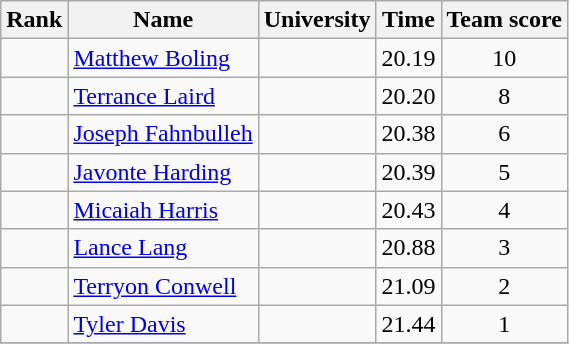<table class="wikitable sortable" style="text-align:center">
<tr>
<th>Rank</th>
<th>Name</th>
<th>University</th>
<th>Time</th>
<th>Team score</th>
</tr>
<tr>
<td></td>
<td align=left> <a href='#'>Matthew Boling</a></td>
<td></td>
<td>20.19</td>
<td>10</td>
</tr>
<tr>
<td></td>
<td align=left> <a href='#'>Terrance Laird</a></td>
<td></td>
<td>20.20</td>
<td>8</td>
</tr>
<tr>
<td></td>
<td align=left> <a href='#'>Joseph Fahnbulleh</a></td>
<td></td>
<td>20.38</td>
<td>6</td>
</tr>
<tr>
<td></td>
<td align=left> <a href='#'>Javonte Harding</a></td>
<td></td>
<td>20.39</td>
<td>5</td>
</tr>
<tr>
<td></td>
<td align=left> <a href='#'>Micaiah Harris</a></td>
<td></td>
<td>20.43</td>
<td>4</td>
</tr>
<tr>
<td></td>
<td align=left> <a href='#'>Lance Lang</a></td>
<td></td>
<td>20.88</td>
<td>3</td>
</tr>
<tr>
<td></td>
<td align=left> <a href='#'>Terryon Conwell</a></td>
<td></td>
<td>21.09</td>
<td>2</td>
</tr>
<tr>
<td></td>
<td align=left> <a href='#'>Tyler Davis</a></td>
<td></td>
<td>21.44</td>
<td>1</td>
</tr>
<tr>
</tr>
</table>
